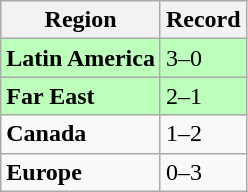<table class="wikitable">
<tr>
<th>Region</th>
<th>Record</th>
</tr>
<tr bgcolor=#bbffbb>
<td><strong>Latin America</strong></td>
<td>3–0</td>
</tr>
<tr bgcolor=#bbffbb>
<td><strong>Far East</strong></td>
<td>2–1</td>
</tr>
<tr>
<td><strong>Canada</strong></td>
<td>1–2</td>
</tr>
<tr>
<td><strong>Europe</strong></td>
<td>0–3</td>
</tr>
</table>
